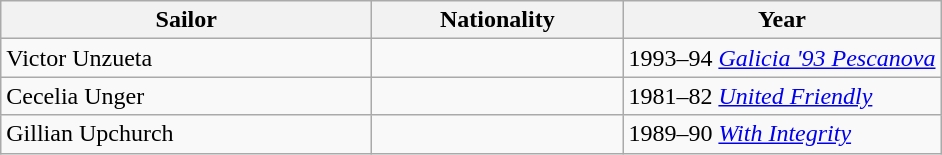<table class=wikitable>
<tr>
<th style="width:15em">Sailor</th>
<th style="width:10em">Nationality</th>
<th>Year</th>
</tr>
<tr>
<td>Victor Unzueta</td>
<td></td>
<td>1993–94 <em><a href='#'>Galicia '93 Pescanova</a></em></td>
</tr>
<tr>
<td>Cecelia Unger</td>
<td></td>
<td>1981–82 <em><a href='#'>United Friendly</a></em></td>
</tr>
<tr>
<td>Gillian Upchurch</td>
<td></td>
<td>1989–90 <em><a href='#'>With Integrity</a></em></td>
</tr>
</table>
